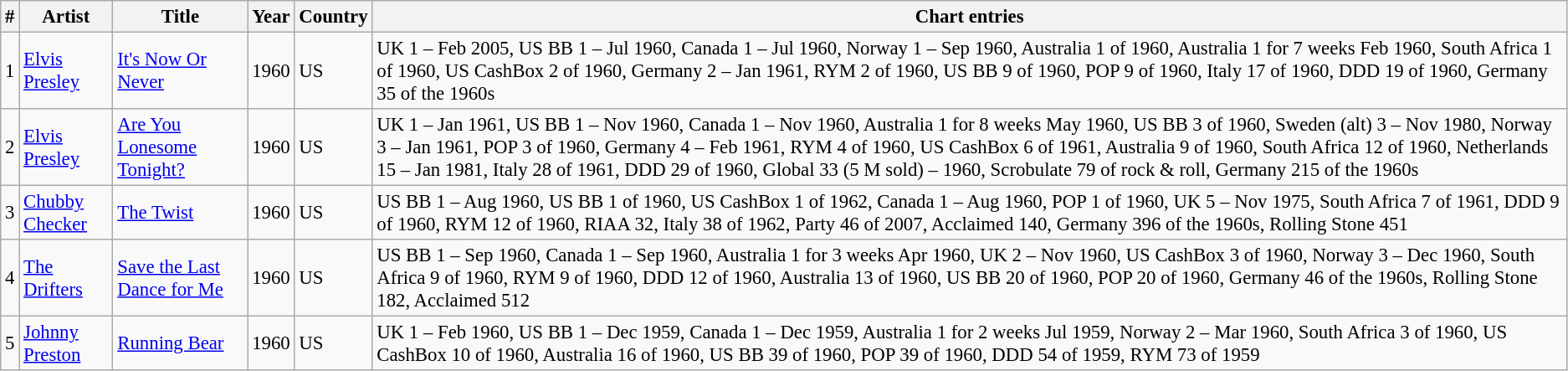<table class="wikitable" style="font-size:95%;">
<tr>
<th>#</th>
<th>Artist</th>
<th>Title</th>
<th>Year</th>
<th>Country</th>
<th>Chart entries</th>
</tr>
<tr>
<td>1</td>
<td><a href='#'>Elvis Presley</a></td>
<td><a href='#'>It's Now Or Never</a></td>
<td>1960</td>
<td>US</td>
<td>UK 1 – Feb 2005, US BB 1 – Jul 1960, Canada 1 – Jul 1960, Norway 1 – Sep 1960, Australia 1 of 1960, Australia 1 for 7 weeks Feb 1960, South Africa 1 of 1960, US CashBox 2 of 1960, Germany 2 – Jan 1961, RYM 2 of 1960, US BB 9 of 1960, POP 9 of 1960, Italy 17 of 1960, DDD 19 of 1960, Germany 35 of the 1960s</td>
</tr>
<tr>
<td>2</td>
<td><a href='#'>Elvis Presley</a></td>
<td><a href='#'>Are You Lonesome Tonight?</a></td>
<td>1960</td>
<td>US</td>
<td>UK 1 – Jan 1961, US BB 1 – Nov 1960, Canada 1 – Nov 1960, Australia 1 for 8 weeks May 1960, US BB 3 of 1960, Sweden (alt) 3 – Nov 1980, Norway 3 – Jan 1961, POP 3 of 1960, Germany 4 – Feb 1961, RYM 4 of 1960, US CashBox 6 of 1961, Australia 9 of 1960, South Africa 12 of 1960, Netherlands 15 – Jan 1981, Italy 28 of 1961, DDD 29 of 1960, Global 33 (5 M sold) – 1960, Scrobulate 79 of rock & roll, Germany 215 of the 1960s</td>
</tr>
<tr>
<td>3</td>
<td><a href='#'>Chubby Checker</a></td>
<td><a href='#'>The Twist</a></td>
<td>1960</td>
<td>US</td>
<td>US BB 1 – Aug 1960, US BB 1 of 1960, US CashBox 1 of 1962, Canada 1 – Aug 1960, POP 1 of 1960, UK 5 – Nov 1975, South Africa 7 of 1961, DDD 9 of 1960, RYM 12 of 1960, RIAA 32, Italy 38 of 1962, Party 46 of 2007, Acclaimed 140, Germany 396 of the 1960s, Rolling Stone 451</td>
</tr>
<tr>
<td>4</td>
<td><a href='#'>The Drifters</a></td>
<td><a href='#'>Save the Last Dance for Me</a></td>
<td>1960</td>
<td>US</td>
<td>US BB 1 – Sep 1960, Canada 1 – Sep 1960, Australia 1 for 3 weeks Apr 1960, UK 2 – Nov 1960, US CashBox 3 of 1960, Norway 3 – Dec 1960, South Africa 9 of 1960, RYM 9 of 1960, DDD 12 of 1960, Australia 13 of 1960, US BB 20 of 1960, POP 20 of 1960, Germany 46 of the 1960s, Rolling Stone 182, Acclaimed 512</td>
</tr>
<tr>
<td>5</td>
<td><a href='#'>Johnny Preston</a></td>
<td><a href='#'>Running Bear</a></td>
<td>1960</td>
<td>US</td>
<td>UK 1 – Feb 1960, US BB 1 – Dec 1959, Canada 1 – Dec 1959, Australia 1 for 2 weeks Jul 1959, Norway 2 – Mar 1960, South Africa 3 of 1960, US CashBox 10 of 1960, Australia 16 of 1960, US BB 39 of 1960, POP 39 of 1960, DDD 54 of 1959, RYM 73 of 1959</td>
</tr>
</table>
